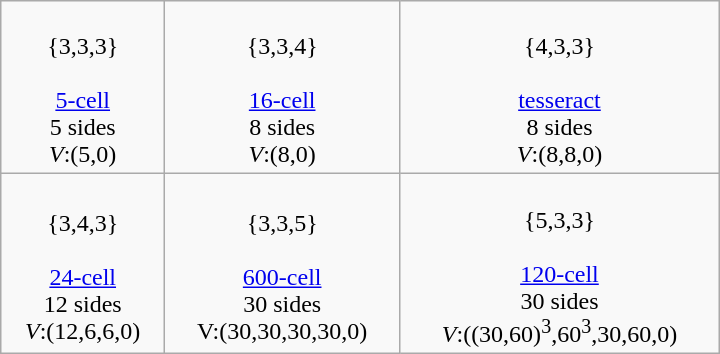<table class=wikitable width=480>
<tr align=center>
<td><br>{3,3,3}<br><br><a href='#'>5-cell</a><br>5 sides<br><em>V</em>:(5,0)</td>
<td><br>{3,3,4}<br><br><a href='#'>16-cell</a><br>8 sides<br><em>V</em>:(8,0)</td>
<td align=center><br>{4,3,3}<br><br><a href='#'>tesseract</a><br>8 sides<br><em>V</em>:(8,8,0)</td>
</tr>
<tr align=center>
<td><br>{3,4,3}<br><br><a href='#'>24-cell</a><br>12 sides<br><em>V</em>:(12,6,6,0)</td>
<td><br>{3,3,5}<br><br><a href='#'>600-cell</a><br>30 sides<br>V:(30,30,30,30,0)</td>
<td><br>{5,3,3}<br><br><a href='#'>120-cell</a><br>30 sides<br><em>V</em>:((30,60)<sup>3</sup>,60<sup>3</sup>,30,60,0)</td>
</tr>
</table>
